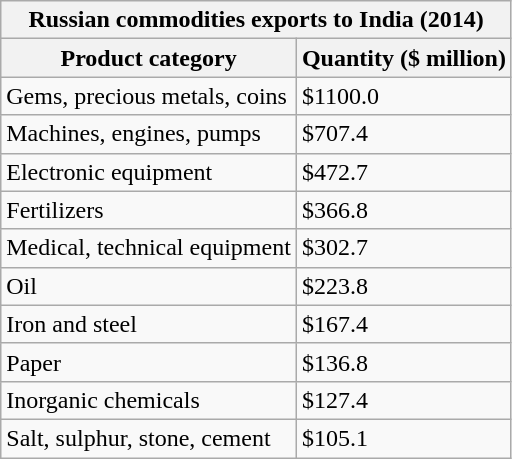<table class="wikitable sortable">
<tr>
<th colspan="2">Russian commodities exports to India (2014)</th>
</tr>
<tr>
<th>Product category</th>
<th>Quantity ($ million)</th>
</tr>
<tr>
<td>Gems, precious metals, coins</td>
<td>$1100.0</td>
</tr>
<tr>
<td>Machines, engines, pumps</td>
<td>$707.4</td>
</tr>
<tr>
<td>Electronic equipment</td>
<td>$472.7</td>
</tr>
<tr>
<td>Fertilizers</td>
<td>$366.8</td>
</tr>
<tr>
<td>Medical, technical equipment</td>
<td>$302.7</td>
</tr>
<tr>
<td>Oil</td>
<td>$223.8</td>
</tr>
<tr>
<td>Iron and steel</td>
<td>$167.4</td>
</tr>
<tr>
<td>Paper</td>
<td>$136.8</td>
</tr>
<tr>
<td>Inorganic chemicals</td>
<td>$127.4</td>
</tr>
<tr>
<td>Salt, sulphur, stone, cement</td>
<td>$105.1</td>
</tr>
</table>
